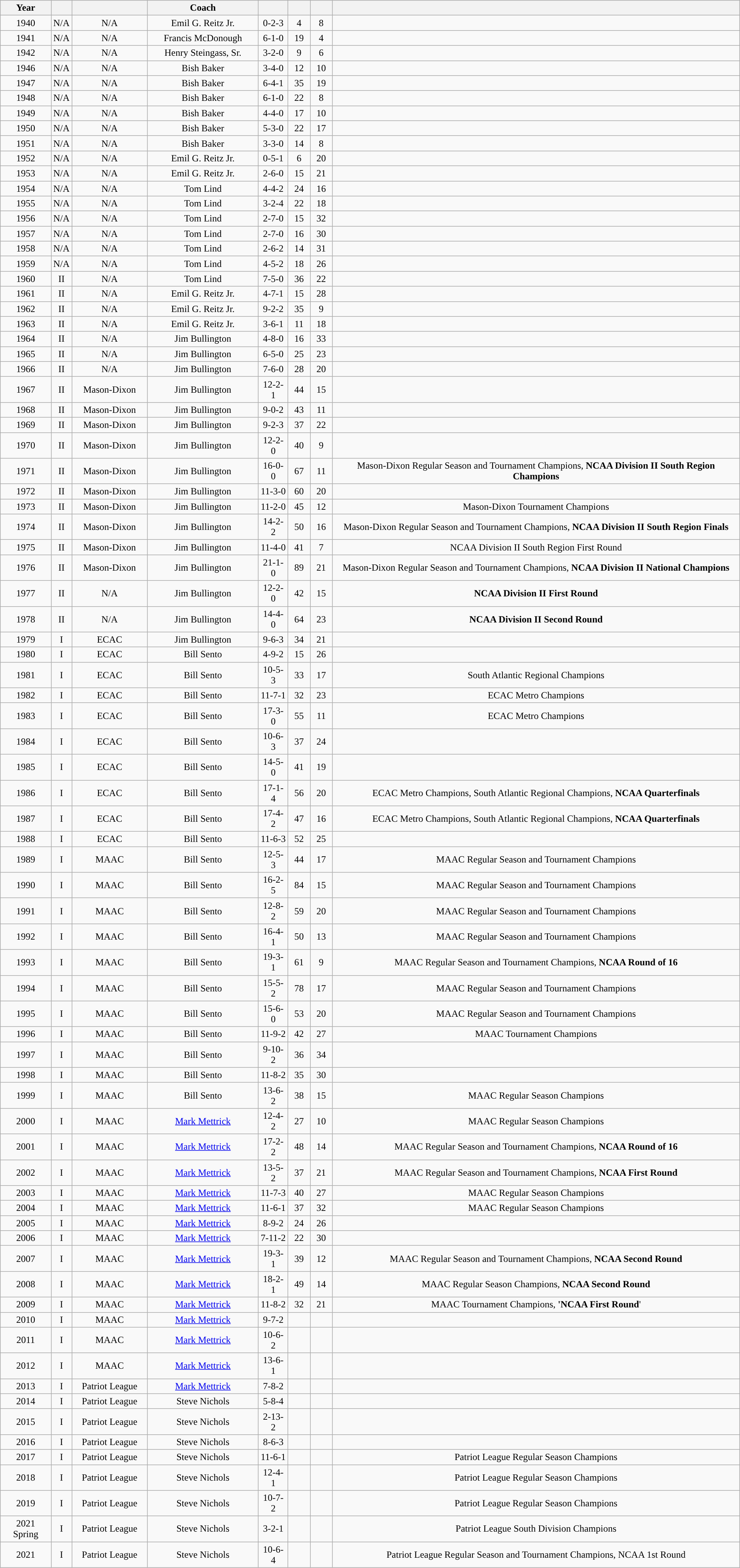<table class="wikitable" style="text-align:center; font-size:%">
<tr>
<th width=px>Year</th>
<th width=px></th>
<th width=120px></th>
<th width=180px>Coach</th>
<th width=px></th>
<th width=30px></th>
<th width=30px></th>
<th width=px></th>
</tr>
<tr>
<td>1940</td>
<td>N/A</td>
<td>N/A</td>
<td>Emil G. Reitz Jr.</td>
<td>0-2-3</td>
<td>4</td>
<td>8</td>
<td></td>
</tr>
<tr>
<td>1941</td>
<td>N/A</td>
<td>N/A</td>
<td>Francis McDonough</td>
<td>6-1-0</td>
<td>19</td>
<td>4</td>
<td></td>
</tr>
<tr>
<td>1942</td>
<td>N/A</td>
<td>N/A</td>
<td>Henry Steingass, Sr.</td>
<td>3-2-0</td>
<td>9</td>
<td>6</td>
<td></td>
</tr>
<tr>
<td>1946</td>
<td>N/A</td>
<td>N/A</td>
<td>Bish Baker</td>
<td>3-4-0</td>
<td>12</td>
<td>10</td>
<td></td>
</tr>
<tr>
<td>1947</td>
<td>N/A</td>
<td>N/A</td>
<td>Bish Baker</td>
<td>6-4-1</td>
<td>35</td>
<td>19</td>
<td></td>
</tr>
<tr>
<td>1948</td>
<td>N/A</td>
<td>N/A</td>
<td>Bish Baker</td>
<td>6-1-0</td>
<td>22</td>
<td>8</td>
<td></td>
</tr>
<tr>
<td>1949</td>
<td>N/A</td>
<td>N/A</td>
<td>Bish Baker</td>
<td>4-4-0</td>
<td>17</td>
<td>10</td>
<td></td>
</tr>
<tr>
<td>1950</td>
<td>N/A</td>
<td>N/A</td>
<td>Bish Baker</td>
<td>5-3-0</td>
<td>22</td>
<td>17</td>
<td></td>
</tr>
<tr>
<td>1951</td>
<td>N/A</td>
<td>N/A</td>
<td>Bish Baker</td>
<td>3-3-0</td>
<td>14</td>
<td>8</td>
<td></td>
</tr>
<tr>
<td>1952</td>
<td>N/A</td>
<td>N/A</td>
<td>Emil G. Reitz Jr.</td>
<td>0-5-1</td>
<td>6</td>
<td>20</td>
<td></td>
</tr>
<tr>
<td>1953</td>
<td>N/A</td>
<td>N/A</td>
<td>Emil G. Reitz Jr.</td>
<td>2-6-0</td>
<td>15</td>
<td>21</td>
<td></td>
</tr>
<tr>
<td>1954</td>
<td>N/A</td>
<td>N/A</td>
<td>Tom Lind</td>
<td>4-4-2</td>
<td>24</td>
<td>16</td>
<td></td>
</tr>
<tr>
<td>1955</td>
<td>N/A</td>
<td>N/A</td>
<td>Tom Lind</td>
<td>3-2-4</td>
<td>22</td>
<td>18</td>
<td></td>
</tr>
<tr>
<td>1956</td>
<td>N/A</td>
<td>N/A</td>
<td>Tom Lind</td>
<td>2-7-0</td>
<td>15</td>
<td>32</td>
<td></td>
</tr>
<tr>
<td>1957</td>
<td>N/A</td>
<td>N/A</td>
<td>Tom Lind</td>
<td>2-7-0</td>
<td>16</td>
<td>30</td>
<td></td>
</tr>
<tr>
<td>1958</td>
<td>N/A</td>
<td>N/A</td>
<td>Tom Lind</td>
<td>2-6-2</td>
<td>14</td>
<td>31</td>
<td></td>
</tr>
<tr>
<td>1959</td>
<td>N/A</td>
<td>N/A</td>
<td>Tom Lind</td>
<td>4-5-2</td>
<td>18</td>
<td>26</td>
<td></td>
</tr>
<tr>
<td>1960</td>
<td>II</td>
<td>N/A</td>
<td>Tom Lind</td>
<td>7-5-0</td>
<td>36</td>
<td>22</td>
<td></td>
</tr>
<tr>
<td>1961</td>
<td>II</td>
<td>N/A</td>
<td>Emil G. Reitz Jr.</td>
<td>4-7-1</td>
<td>15</td>
<td>28</td>
<td></td>
</tr>
<tr>
<td>1962</td>
<td>II</td>
<td>N/A</td>
<td>Emil G. Reitz Jr.</td>
<td>9-2-2</td>
<td>35</td>
<td>9</td>
<td></td>
</tr>
<tr>
<td>1963</td>
<td>II</td>
<td>N/A</td>
<td>Emil G. Reitz Jr.</td>
<td>3-6-1</td>
<td>11</td>
<td>18</td>
<td></td>
</tr>
<tr>
<td>1964</td>
<td>II</td>
<td>N/A</td>
<td>Jim Bullington</td>
<td>4-8-0</td>
<td>16</td>
<td>33</td>
<td></td>
</tr>
<tr>
<td>1965</td>
<td>II</td>
<td>N/A</td>
<td>Jim Bullington</td>
<td>6-5-0</td>
<td>25</td>
<td>23</td>
<td></td>
</tr>
<tr>
<td>1966</td>
<td>II</td>
<td>N/A</td>
<td>Jim Bullington</td>
<td>7-6-0</td>
<td>28</td>
<td>20</td>
<td></td>
</tr>
<tr>
<td>1967</td>
<td>II</td>
<td>Mason-Dixon</td>
<td>Jim Bullington</td>
<td>12-2-1</td>
<td>44</td>
<td>15</td>
<td></td>
</tr>
<tr>
<td>1968</td>
<td>II</td>
<td>Mason-Dixon</td>
<td>Jim Bullington</td>
<td>9-0-2</td>
<td>43</td>
<td>11</td>
<td></td>
</tr>
<tr>
<td>1969</td>
<td>II</td>
<td>Mason-Dixon</td>
<td>Jim Bullington</td>
<td>9-2-3</td>
<td>37</td>
<td>22</td>
<td></td>
</tr>
<tr>
<td>1970</td>
<td>II</td>
<td>Mason-Dixon</td>
<td>Jim Bullington</td>
<td>12-2-0</td>
<td>40</td>
<td>9</td>
<td></td>
</tr>
<tr>
<td>1971</td>
<td>II</td>
<td>Mason-Dixon</td>
<td>Jim Bullington</td>
<td>16-0-0</td>
<td>67</td>
<td>11</td>
<td>Mason-Dixon Regular Season and Tournament Champions, <strong>NCAA Division II South Region Champions</strong></td>
</tr>
<tr>
<td>1972</td>
<td>II</td>
<td>Mason-Dixon</td>
<td>Jim Bullington</td>
<td>11-3-0</td>
<td>60</td>
<td>20</td>
<td></td>
</tr>
<tr>
<td>1973</td>
<td>II</td>
<td>Mason-Dixon</td>
<td>Jim Bullington</td>
<td>11-2-0</td>
<td>45</td>
<td>12</td>
<td>Mason-Dixon Tournament Champions</td>
</tr>
<tr>
<td>1974</td>
<td>II</td>
<td>Mason-Dixon</td>
<td>Jim Bullington</td>
<td>14-2-2</td>
<td>50</td>
<td>16</td>
<td>Mason-Dixon Regular Season and Tournament Champions, <strong>NCAA Division II South Region Finals</strong></td>
</tr>
<tr>
<td>1975</td>
<td>II</td>
<td>Mason-Dixon</td>
<td>Jim Bullington</td>
<td>11-4-0</td>
<td>41</td>
<td>7</td>
<td>NCAA Division II South Region First Round</td>
</tr>
<tr>
<td>1976</td>
<td>II</td>
<td>Mason-Dixon</td>
<td>Jim Bullington</td>
<td>21-1-0</td>
<td>89</td>
<td>21</td>
<td>Mason-Dixon Regular Season and Tournament Champions, <strong>NCAA Division II National Champions</strong></td>
</tr>
<tr>
<td>1977</td>
<td>II</td>
<td>N/A</td>
<td>Jim Bullington</td>
<td>12-2-0</td>
<td>42</td>
<td>15</td>
<td><strong>NCAA Division II First Round</strong></td>
</tr>
<tr>
<td>1978</td>
<td>II</td>
<td>N/A</td>
<td>Jim Bullington</td>
<td>14-4-0</td>
<td>64</td>
<td>23</td>
<td><strong>NCAA Division II Second Round</strong></td>
</tr>
<tr>
<td>1979</td>
<td>I</td>
<td>ECAC</td>
<td>Jim Bullington</td>
<td>9-6-3</td>
<td>34</td>
<td>21</td>
<td></td>
</tr>
<tr>
<td>1980</td>
<td>I</td>
<td>ECAC</td>
<td>Bill Sento</td>
<td>4-9-2</td>
<td>15</td>
<td>26</td>
<td></td>
</tr>
<tr>
<td>1981</td>
<td>I</td>
<td>ECAC</td>
<td>Bill Sento</td>
<td>10-5-3</td>
<td>33</td>
<td>17</td>
<td>South Atlantic Regional Champions</td>
</tr>
<tr>
<td>1982</td>
<td>I</td>
<td>ECAC</td>
<td>Bill Sento</td>
<td>11-7-1</td>
<td>32</td>
<td>23</td>
<td>ECAC Metro Champions</td>
</tr>
<tr>
<td>1983</td>
<td>I</td>
<td>ECAC</td>
<td>Bill Sento</td>
<td>17-3-0</td>
<td>55</td>
<td>11</td>
<td>ECAC Metro Champions</td>
</tr>
<tr>
<td>1984</td>
<td>I</td>
<td>ECAC</td>
<td>Bill Sento</td>
<td>10-6-3</td>
<td>37</td>
<td>24</td>
<td></td>
</tr>
<tr>
<td>1985</td>
<td>I</td>
<td>ECAC</td>
<td>Bill Sento</td>
<td>14-5-0</td>
<td>41</td>
<td>19</td>
<td></td>
</tr>
<tr>
<td>1986</td>
<td>I</td>
<td>ECAC</td>
<td>Bill Sento</td>
<td>17-1-4</td>
<td>56</td>
<td>20</td>
<td>ECAC Metro Champions, South Atlantic Regional Champions, <strong>NCAA Quarterfinals</strong></td>
</tr>
<tr>
<td>1987</td>
<td>I</td>
<td>ECAC</td>
<td>Bill Sento</td>
<td>17-4-2</td>
<td>47</td>
<td>16</td>
<td>ECAC Metro Champions, South Atlantic Regional Champions, <strong>NCAA Quarterfinals</strong></td>
</tr>
<tr>
<td>1988</td>
<td>I</td>
<td>ECAC</td>
<td>Bill Sento</td>
<td>11-6-3</td>
<td>52</td>
<td>25</td>
<td></td>
</tr>
<tr>
<td>1989</td>
<td>I</td>
<td>MAAC</td>
<td>Bill Sento</td>
<td>12-5-3</td>
<td>44</td>
<td>17</td>
<td>MAAC Regular Season and Tournament Champions</td>
</tr>
<tr>
<td>1990</td>
<td>I</td>
<td>MAAC</td>
<td>Bill Sento</td>
<td>16-2-5</td>
<td>84</td>
<td>15</td>
<td>MAAC Regular Season and Tournament Champions</td>
</tr>
<tr>
<td>1991</td>
<td>I</td>
<td>MAAC</td>
<td>Bill Sento</td>
<td>12-8-2</td>
<td>59</td>
<td>20</td>
<td>MAAC Regular Season and Tournament Champions</td>
</tr>
<tr>
<td>1992</td>
<td>I</td>
<td>MAAC</td>
<td>Bill Sento</td>
<td>16-4-1</td>
<td>50</td>
<td>13</td>
<td>MAAC Regular Season and Tournament Champions</td>
</tr>
<tr>
<td>1993</td>
<td>I</td>
<td>MAAC</td>
<td>Bill Sento</td>
<td>19-3-1</td>
<td>61</td>
<td>9</td>
<td>MAAC Regular Season and Tournament Champions, <strong>NCAA Round of 16</strong></td>
</tr>
<tr>
<td>1994</td>
<td>I</td>
<td>MAAC</td>
<td>Bill Sento</td>
<td>15-5-2</td>
<td>78</td>
<td>17</td>
<td>MAAC Regular Season and Tournament Champions</td>
</tr>
<tr>
<td>1995</td>
<td>I</td>
<td>MAAC</td>
<td>Bill Sento</td>
<td>15-6-0</td>
<td>53</td>
<td>20</td>
<td>MAAC Regular Season and Tournament Champions</td>
</tr>
<tr>
<td>1996</td>
<td>I</td>
<td>MAAC</td>
<td>Bill Sento</td>
<td>11-9-2</td>
<td>42</td>
<td>27</td>
<td>MAAC Tournament Champions</td>
</tr>
<tr>
<td>1997</td>
<td>I</td>
<td>MAAC</td>
<td>Bill Sento</td>
<td>9-10-2</td>
<td>36</td>
<td>34</td>
<td></td>
</tr>
<tr>
<td>1998</td>
<td>I</td>
<td>MAAC</td>
<td>Bill Sento</td>
<td>11-8-2</td>
<td>35</td>
<td>30</td>
<td></td>
</tr>
<tr>
<td>1999</td>
<td>I</td>
<td>MAAC</td>
<td>Bill Sento</td>
<td>13-6-2</td>
<td>38</td>
<td>15</td>
<td>MAAC Regular Season Champions</td>
</tr>
<tr>
<td>2000</td>
<td>I</td>
<td>MAAC</td>
<td><a href='#'>Mark Mettrick</a></td>
<td>12-4-2</td>
<td>27</td>
<td>10</td>
<td>MAAC Regular Season Champions</td>
</tr>
<tr>
<td>2001</td>
<td>I</td>
<td>MAAC</td>
<td><a href='#'>Mark Mettrick</a></td>
<td>17-2-2</td>
<td>48</td>
<td>14</td>
<td>MAAC Regular Season and Tournament Champions, <strong>NCAA Round of 16</strong></td>
</tr>
<tr>
<td>2002</td>
<td>I</td>
<td>MAAC</td>
<td><a href='#'>Mark Mettrick</a></td>
<td>13-5-2</td>
<td>37</td>
<td>21</td>
<td>MAAC Regular Season and Tournament Champions, <strong>NCAA First Round</strong></td>
</tr>
<tr>
<td>2003</td>
<td>I</td>
<td>MAAC</td>
<td><a href='#'>Mark Mettrick</a></td>
<td>11-7-3</td>
<td>40</td>
<td>27</td>
<td>MAAC Regular Season Champions</td>
</tr>
<tr>
<td>2004</td>
<td>I</td>
<td>MAAC</td>
<td><a href='#'>Mark Mettrick</a></td>
<td>11-6-1</td>
<td>37</td>
<td>32</td>
<td>MAAC Regular Season Champions</td>
</tr>
<tr>
<td>2005</td>
<td>I</td>
<td>MAAC</td>
<td><a href='#'>Mark Mettrick</a></td>
<td>8-9-2</td>
<td>24</td>
<td>26</td>
<td></td>
</tr>
<tr>
<td>2006</td>
<td>I</td>
<td>MAAC</td>
<td><a href='#'>Mark Mettrick</a></td>
<td>7-11-2</td>
<td>22</td>
<td>30</td>
<td></td>
</tr>
<tr>
<td>2007</td>
<td>I</td>
<td>MAAC</td>
<td><a href='#'>Mark Mettrick</a></td>
<td>19-3-1</td>
<td>39</td>
<td>12</td>
<td>MAAC Regular Season and Tournament Champions, <strong>NCAA Second Round</strong></td>
</tr>
<tr>
<td>2008</td>
<td>I</td>
<td>MAAC</td>
<td><a href='#'>Mark Mettrick</a></td>
<td>18-2-1</td>
<td>49</td>
<td>14</td>
<td>MAAC Regular Season Champions, <strong>NCAA Second Round</strong></td>
</tr>
<tr>
<td>2009</td>
<td>I</td>
<td>MAAC</td>
<td><a href='#'>Mark Mettrick</a></td>
<td>11-8-2</td>
<td>32</td>
<td>21</td>
<td>MAAC Tournament Champions, <strong>'NCAA First Round</strong>'</td>
</tr>
<tr>
<td>2010</td>
<td>I</td>
<td>MAAC</td>
<td><a href='#'>Mark Mettrick</a></td>
<td>9-7-2</td>
<td></td>
<td></td>
<td></td>
</tr>
<tr>
<td>2011</td>
<td>I</td>
<td>MAAC</td>
<td><a href='#'>Mark Mettrick</a></td>
<td>10-6-2</td>
<td></td>
<td></td>
<td></td>
</tr>
<tr>
<td>2012</td>
<td>I</td>
<td>MAAC</td>
<td><a href='#'>Mark Mettrick</a></td>
<td>13-6-1</td>
<td></td>
<td></td>
<td></td>
</tr>
<tr>
<td>2013</td>
<td>I</td>
<td>Patriot League</td>
<td><a href='#'>Mark Mettrick</a></td>
<td>7-8-2</td>
<td></td>
<td></td>
<td></td>
</tr>
<tr>
<td>2014</td>
<td>I</td>
<td>Patriot League</td>
<td>Steve Nichols</td>
<td>5-8-4</td>
<td></td>
<td></td>
<td></td>
</tr>
<tr>
<td>2015</td>
<td>I</td>
<td>Patriot League</td>
<td>Steve Nichols</td>
<td>2-13-2</td>
<td></td>
<td></td>
<td></td>
</tr>
<tr>
<td>2016</td>
<td>I</td>
<td>Patriot League</td>
<td>Steve Nichols</td>
<td>8-6-3</td>
<td></td>
<td></td>
<td></td>
</tr>
<tr>
<td>2017</td>
<td>I</td>
<td>Patriot League</td>
<td>Steve Nichols</td>
<td>11-6-1</td>
<td></td>
<td></td>
<td>Patriot League Regular Season Champions</td>
</tr>
<tr>
<td>2018</td>
<td>I</td>
<td>Patriot League</td>
<td>Steve Nichols</td>
<td>12-4-1</td>
<td></td>
<td></td>
<td>Patriot League Regular Season Champions</td>
</tr>
<tr>
<td>2019</td>
<td>I</td>
<td>Patriot League</td>
<td>Steve Nichols</td>
<td>10-7-2</td>
<td></td>
<td></td>
<td>Patriot League Regular Season Champions</td>
</tr>
<tr>
<td>2021 Spring</td>
<td>I</td>
<td>Patriot League</td>
<td>Steve Nichols</td>
<td>3-2-1</td>
<td></td>
<td></td>
<td>Patriot League South Division Champions</td>
</tr>
<tr>
<td>2021</td>
<td>I</td>
<td>Patriot League</td>
<td>Steve Nichols</td>
<td>10-6-4</td>
<td></td>
<td></td>
<td>Patriot League Regular Season and Tournament Champions, NCAA 1st Round</td>
</tr>
</table>
